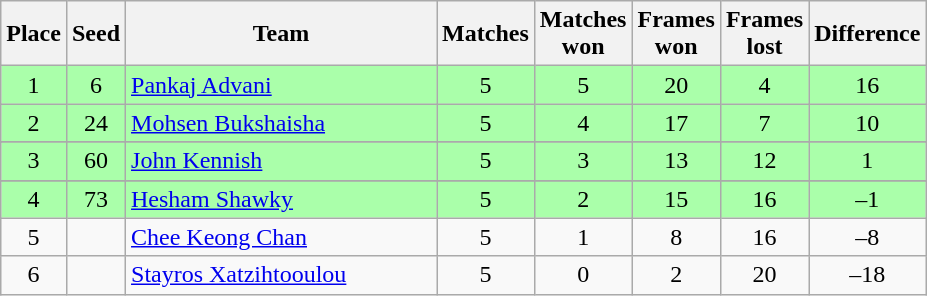<table class="wikitable" style="text-align: center;">
<tr>
<th width=20>Place</th>
<th width=20>Seed</th>
<th width=200>Team</th>
<th width=20>Matches</th>
<th width=20>Matches won</th>
<th width=20>Frames won</th>
<th width=20>Frames lost</th>
<th width=20>Difference</th>
</tr>
<tr style="background:#aaffaa;">
<td>1</td>
<td>6</td>
<td style="text-align:left;"> <a href='#'>Pankaj Advani</a></td>
<td>5</td>
<td>5</td>
<td>20</td>
<td>4</td>
<td>16</td>
</tr>
<tr style="background:#aaffaa;">
<td>2</td>
<td>24</td>
<td style="text-align:left;"> <a href='#'>Mohsen Bukshaisha</a></td>
<td>5</td>
<td>4</td>
<td>17</td>
<td>7</td>
<td>10</td>
</tr>
<tr>
</tr>
<tr style="background:#aaffaa;">
<td>3</td>
<td>60</td>
<td style="text-align:left;"> <a href='#'>John Kennish</a></td>
<td>5</td>
<td>3</td>
<td>13</td>
<td>12</td>
<td>1</td>
</tr>
<tr>
</tr>
<tr style="background:#aaffaa;">
<td>4</td>
<td>73</td>
<td style="text-align:left;"> <a href='#'>Hesham Shawky</a></td>
<td>5</td>
<td>2</td>
<td>15</td>
<td>16</td>
<td>–1</td>
</tr>
<tr>
<td>5</td>
<td></td>
<td style="text-align:left;"> <a href='#'>Chee Keong Chan</a></td>
<td>5</td>
<td>1</td>
<td>8</td>
<td>16</td>
<td>–8</td>
</tr>
<tr>
<td>6</td>
<td></td>
<td style="text-align:left;"> <a href='#'>Stayros Xatzihtooulou</a></td>
<td>5</td>
<td>0</td>
<td>2</td>
<td>20</td>
<td>–18</td>
</tr>
</table>
